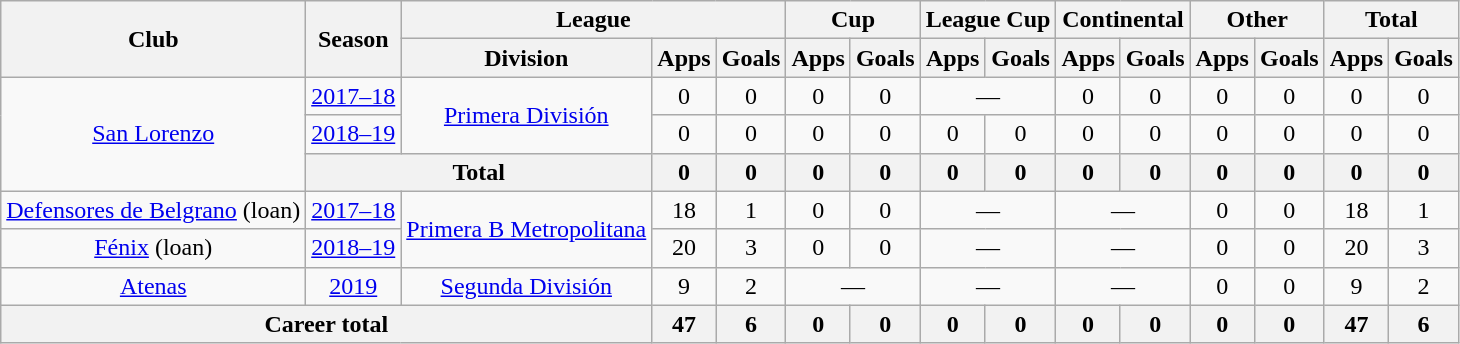<table class="wikitable" style="text-align:center">
<tr>
<th rowspan="2">Club</th>
<th rowspan="2">Season</th>
<th colspan="3">League</th>
<th colspan="2">Cup</th>
<th colspan="2">League Cup</th>
<th colspan="2">Continental</th>
<th colspan="2">Other</th>
<th colspan="2">Total</th>
</tr>
<tr>
<th>Division</th>
<th>Apps</th>
<th>Goals</th>
<th>Apps</th>
<th>Goals</th>
<th>Apps</th>
<th>Goals</th>
<th>Apps</th>
<th>Goals</th>
<th>Apps</th>
<th>Goals</th>
<th>Apps</th>
<th>Goals</th>
</tr>
<tr>
<td rowspan="3"><a href='#'>San Lorenzo</a></td>
<td><a href='#'>2017–18</a></td>
<td rowspan="2"><a href='#'>Primera División</a></td>
<td>0</td>
<td>0</td>
<td>0</td>
<td>0</td>
<td colspan="2">—</td>
<td>0</td>
<td>0</td>
<td>0</td>
<td>0</td>
<td>0</td>
<td>0</td>
</tr>
<tr>
<td><a href='#'>2018–19</a></td>
<td>0</td>
<td>0</td>
<td>0</td>
<td>0</td>
<td>0</td>
<td>0</td>
<td>0</td>
<td>0</td>
<td>0</td>
<td>0</td>
<td>0</td>
<td>0</td>
</tr>
<tr>
<th colspan="2">Total</th>
<th>0</th>
<th>0</th>
<th>0</th>
<th>0</th>
<th>0</th>
<th>0</th>
<th>0</th>
<th>0</th>
<th>0</th>
<th>0</th>
<th>0</th>
<th>0</th>
</tr>
<tr>
<td rowspan="1"><a href='#'>Defensores de Belgrano</a> (loan)</td>
<td><a href='#'>2017–18</a></td>
<td rowspan="2"><a href='#'>Primera B Metropolitana</a></td>
<td>18</td>
<td>1</td>
<td>0</td>
<td>0</td>
<td colspan="2">—</td>
<td colspan="2">—</td>
<td>0</td>
<td>0</td>
<td>18</td>
<td>1</td>
</tr>
<tr>
<td rowspan="1"><a href='#'>Fénix</a> (loan)</td>
<td><a href='#'>2018–19</a></td>
<td>20</td>
<td>3</td>
<td>0</td>
<td>0</td>
<td colspan="2">—</td>
<td colspan="2">—</td>
<td>0</td>
<td>0</td>
<td>20</td>
<td>3</td>
</tr>
<tr>
<td rowspan="1"><a href='#'>Atenas</a></td>
<td><a href='#'>2019</a></td>
<td rowspan="1"><a href='#'>Segunda División</a></td>
<td>9</td>
<td>2</td>
<td colspan="2">—</td>
<td colspan="2">—</td>
<td colspan="2">—</td>
<td>0</td>
<td>0</td>
<td>9</td>
<td>2</td>
</tr>
<tr>
<th colspan="3">Career total</th>
<th>47</th>
<th>6</th>
<th>0</th>
<th>0</th>
<th>0</th>
<th>0</th>
<th>0</th>
<th>0</th>
<th>0</th>
<th>0</th>
<th>47</th>
<th>6</th>
</tr>
</table>
